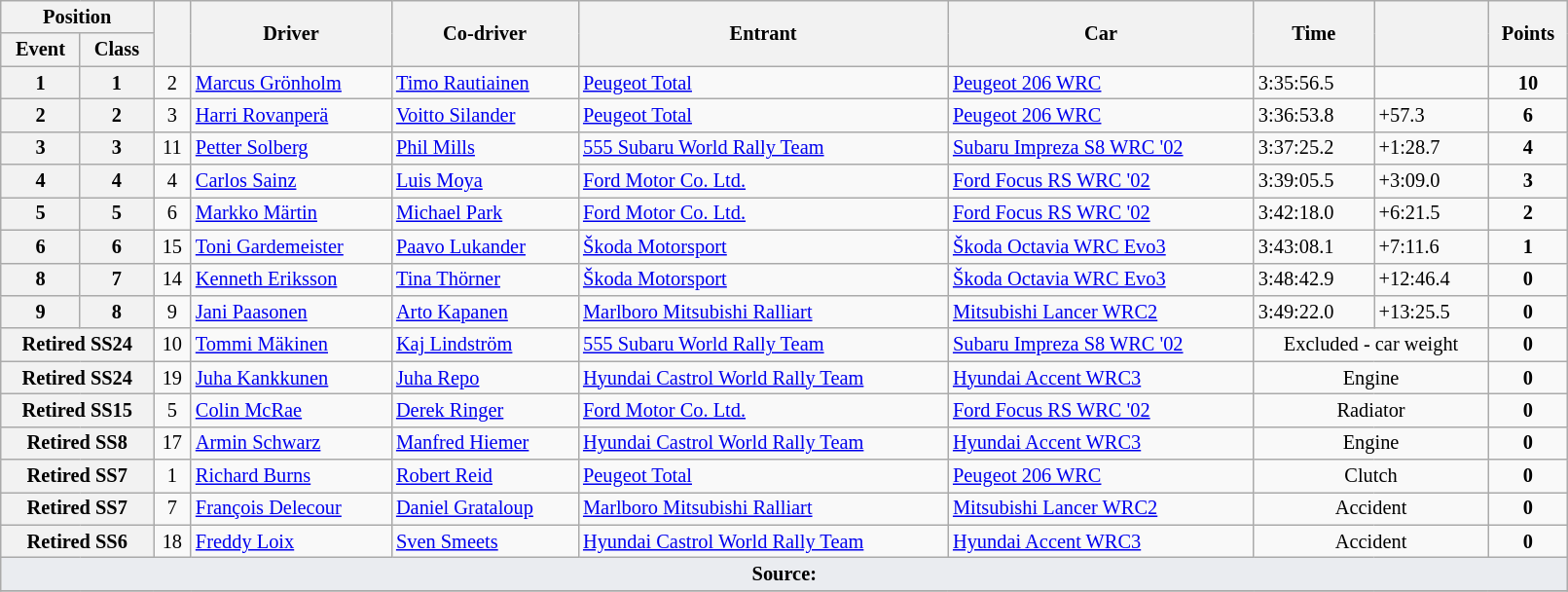<table class="wikitable" width=85% style="font-size: 85%;">
<tr>
<th colspan="2">Position</th>
<th rowspan="2"></th>
<th rowspan="2">Driver</th>
<th rowspan="2">Co-driver</th>
<th rowspan="2">Entrant</th>
<th rowspan="2">Car</th>
<th rowspan="2">Time</th>
<th rowspan="2"></th>
<th rowspan="2">Points</th>
</tr>
<tr>
<th>Event</th>
<th>Class</th>
</tr>
<tr>
<th>1</th>
<th>1</th>
<td align="center">2</td>
<td> <a href='#'>Marcus Grönholm</a></td>
<td> <a href='#'>Timo Rautiainen</a></td>
<td> <a href='#'>Peugeot Total</a></td>
<td><a href='#'>Peugeot 206 WRC</a></td>
<td>3:35:56.5</td>
<td></td>
<td align="center"><strong>10</strong></td>
</tr>
<tr>
<th>2</th>
<th>2</th>
<td align="center">3</td>
<td> <a href='#'>Harri Rovanperä</a></td>
<td> <a href='#'>Voitto Silander</a></td>
<td> <a href='#'>Peugeot Total</a></td>
<td><a href='#'>Peugeot 206 WRC</a></td>
<td>3:36:53.8</td>
<td>+57.3</td>
<td align="center"><strong>6</strong></td>
</tr>
<tr>
<th>3</th>
<th>3</th>
<td align="center">11</td>
<td> <a href='#'>Petter Solberg</a></td>
<td> <a href='#'>Phil Mills</a></td>
<td> <a href='#'>555 Subaru World Rally Team</a></td>
<td><a href='#'>Subaru Impreza S8 WRC '02</a></td>
<td>3:37:25.2</td>
<td>+1:28.7</td>
<td align="center"><strong>4</strong></td>
</tr>
<tr>
<th>4</th>
<th>4</th>
<td align="center">4</td>
<td> <a href='#'>Carlos Sainz</a></td>
<td> <a href='#'>Luis Moya</a></td>
<td> <a href='#'>Ford Motor Co. Ltd.</a></td>
<td><a href='#'>Ford Focus RS WRC '02</a></td>
<td>3:39:05.5</td>
<td>+3:09.0</td>
<td align="center"><strong>3</strong></td>
</tr>
<tr>
<th>5</th>
<th>5</th>
<td align="center">6</td>
<td> <a href='#'>Markko Märtin</a></td>
<td> <a href='#'>Michael Park</a></td>
<td> <a href='#'>Ford Motor Co. Ltd.</a></td>
<td><a href='#'>Ford Focus RS WRC '02</a></td>
<td>3:42:18.0</td>
<td>+6:21.5</td>
<td align="center"><strong>2</strong></td>
</tr>
<tr>
<th>6</th>
<th>6</th>
<td align="center">15</td>
<td> <a href='#'>Toni Gardemeister</a></td>
<td> <a href='#'>Paavo Lukander</a></td>
<td> <a href='#'>Škoda Motorsport</a></td>
<td><a href='#'>Škoda Octavia WRC Evo3</a></td>
<td>3:43:08.1</td>
<td>+7:11.6</td>
<td align="center"><strong>1</strong></td>
</tr>
<tr>
<th>8</th>
<th>7</th>
<td align="center">14</td>
<td> <a href='#'>Kenneth Eriksson</a></td>
<td> <a href='#'>Tina Thörner</a></td>
<td> <a href='#'>Škoda Motorsport</a></td>
<td><a href='#'>Škoda Octavia WRC Evo3</a></td>
<td>3:48:42.9</td>
<td>+12:46.4</td>
<td align="center"><strong>0</strong></td>
</tr>
<tr>
<th>9</th>
<th>8</th>
<td align="center">9</td>
<td> <a href='#'>Jani Paasonen</a></td>
<td> <a href='#'>Arto Kapanen</a></td>
<td> <a href='#'>Marlboro Mitsubishi Ralliart</a></td>
<td><a href='#'>Mitsubishi Lancer WRC2</a></td>
<td>3:49:22.0</td>
<td>+13:25.5</td>
<td align="center"><strong>0</strong></td>
</tr>
<tr>
<th colspan="2">Retired SS24</th>
<td align="center">10</td>
<td> <a href='#'>Tommi Mäkinen</a></td>
<td> <a href='#'>Kaj Lindström</a></td>
<td> <a href='#'>555 Subaru World Rally Team</a></td>
<td><a href='#'>Subaru Impreza S8 WRC '02</a></td>
<td align="center" colspan="2">Excluded - car weight</td>
<td align="center"><strong>0</strong></td>
</tr>
<tr>
<th colspan="2">Retired SS24</th>
<td align="center">19</td>
<td> <a href='#'>Juha Kankkunen</a></td>
<td> <a href='#'>Juha Repo</a></td>
<td> <a href='#'>Hyundai Castrol World Rally Team</a></td>
<td><a href='#'>Hyundai Accent WRC3</a></td>
<td align="center" colspan="2">Engine</td>
<td align="center"><strong>0</strong></td>
</tr>
<tr>
<th colspan="2">Retired SS15</th>
<td align="center">5</td>
<td> <a href='#'>Colin McRae</a></td>
<td> <a href='#'>Derek Ringer</a></td>
<td> <a href='#'>Ford Motor Co. Ltd.</a></td>
<td><a href='#'>Ford Focus RS WRC '02</a></td>
<td align="center" colspan="2">Radiator</td>
<td align="center"><strong>0</strong></td>
</tr>
<tr>
<th colspan="2">Retired SS8</th>
<td align="center">17</td>
<td> <a href='#'>Armin Schwarz</a></td>
<td> <a href='#'>Manfred Hiemer</a></td>
<td> <a href='#'>Hyundai Castrol World Rally Team</a></td>
<td><a href='#'>Hyundai Accent WRC3</a></td>
<td align="center" colspan="2">Engine</td>
<td align="center"><strong>0</strong></td>
</tr>
<tr>
<th colspan="2">Retired SS7</th>
<td align="center">1</td>
<td> <a href='#'>Richard Burns</a></td>
<td> <a href='#'>Robert Reid</a></td>
<td> <a href='#'>Peugeot Total</a></td>
<td><a href='#'>Peugeot 206 WRC</a></td>
<td align="center" colspan="2">Clutch</td>
<td align="center"><strong>0</strong></td>
</tr>
<tr>
<th colspan="2">Retired SS7</th>
<td align="center">7</td>
<td> <a href='#'>François Delecour</a></td>
<td> <a href='#'>Daniel Grataloup</a></td>
<td> <a href='#'>Marlboro Mitsubishi Ralliart</a></td>
<td><a href='#'>Mitsubishi Lancer WRC2</a></td>
<td align="center" colspan="2">Accident</td>
<td align="center"><strong>0</strong></td>
</tr>
<tr>
<th colspan="2">Retired SS6</th>
<td align="center">18</td>
<td> <a href='#'>Freddy Loix</a></td>
<td> <a href='#'>Sven Smeets</a></td>
<td> <a href='#'>Hyundai Castrol World Rally Team</a></td>
<td><a href='#'>Hyundai Accent WRC3</a></td>
<td align="center" colspan="2">Accident</td>
<td align="center"><strong>0</strong></td>
</tr>
<tr>
<td style="background-color:#EAECF0; text-align:center" colspan="10"><strong>Source:</strong></td>
</tr>
<tr>
</tr>
</table>
